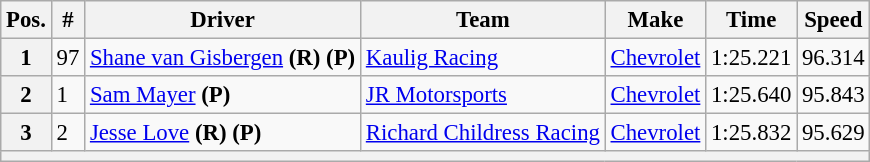<table class="wikitable" style="font-size:95%">
<tr>
<th>Pos.</th>
<th>#</th>
<th>Driver</th>
<th>Team</th>
<th>Make</th>
<th>Time</th>
<th>Speed</th>
</tr>
<tr>
<th>1</th>
<td>97</td>
<td><a href='#'>Shane van Gisbergen</a> <strong>(R)</strong> <strong>(P)</strong></td>
<td><a href='#'>Kaulig Racing</a></td>
<td><a href='#'>Chevrolet</a></td>
<td>1:25.221</td>
<td>96.314</td>
</tr>
<tr>
<th>2</th>
<td>1</td>
<td><a href='#'>Sam Mayer</a> <strong>(P)</strong></td>
<td><a href='#'>JR Motorsports</a></td>
<td><a href='#'>Chevrolet</a></td>
<td>1:25.640</td>
<td>95.843</td>
</tr>
<tr>
<th>3</th>
<td>2</td>
<td><a href='#'>Jesse Love</a> <strong>(R)</strong> <strong>(P)</strong></td>
<td><a href='#'>Richard Childress Racing</a></td>
<td><a href='#'>Chevrolet</a></td>
<td>1:25.832</td>
<td>95.629</td>
</tr>
<tr>
<th colspan="7"></th>
</tr>
</table>
